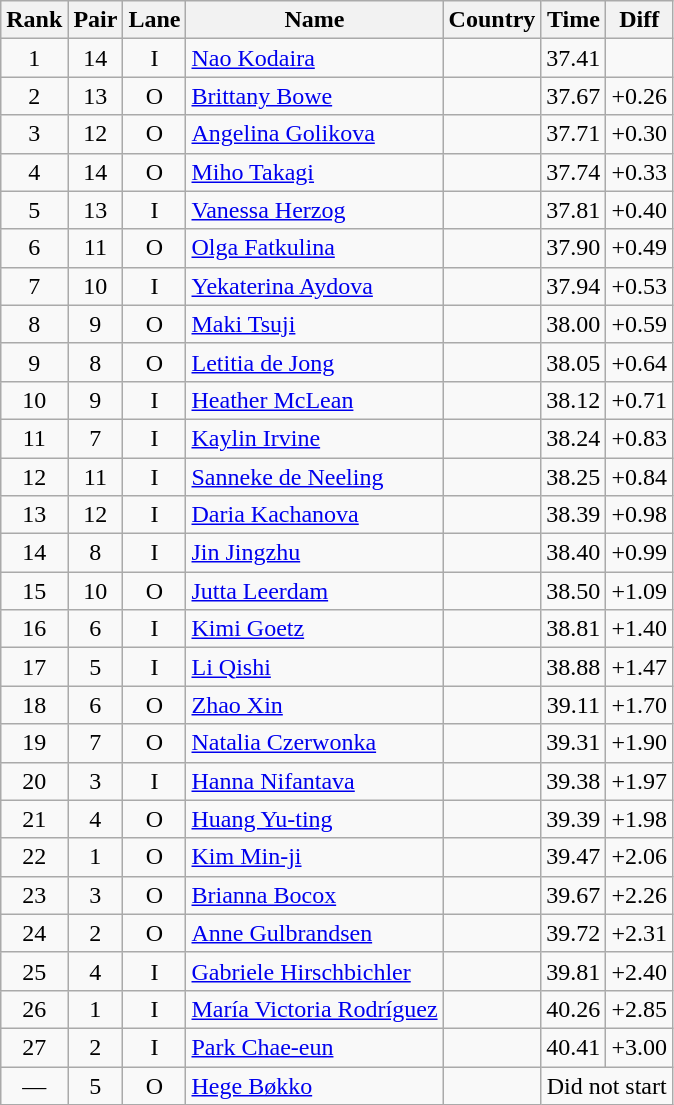<table class="wikitable sortable" style="text-align:center">
<tr>
<th>Rank</th>
<th>Pair</th>
<th>Lane</th>
<th>Name</th>
<th>Country</th>
<th>Time</th>
<th>Diff</th>
</tr>
<tr>
<td>1</td>
<td>14</td>
<td>I</td>
<td align=left><a href='#'>Nao Kodaira</a></td>
<td align=left></td>
<td>37.41</td>
<td></td>
</tr>
<tr>
<td>2</td>
<td>13</td>
<td>O</td>
<td align=left><a href='#'>Brittany Bowe</a></td>
<td align=left></td>
<td>37.67</td>
<td>+0.26</td>
</tr>
<tr>
<td>3</td>
<td>12</td>
<td>O</td>
<td align=left><a href='#'>Angelina Golikova</a></td>
<td align=left></td>
<td>37.71</td>
<td>+0.30</td>
</tr>
<tr>
<td>4</td>
<td>14</td>
<td>O</td>
<td align=left><a href='#'>Miho Takagi</a></td>
<td align=left></td>
<td>37.74</td>
<td>+0.33</td>
</tr>
<tr>
<td>5</td>
<td>13</td>
<td>I</td>
<td align=left><a href='#'>Vanessa Herzog</a></td>
<td align=left></td>
<td>37.81</td>
<td>+0.40</td>
</tr>
<tr>
<td>6</td>
<td>11</td>
<td>O</td>
<td align=left><a href='#'>Olga Fatkulina</a></td>
<td align=left></td>
<td>37.90</td>
<td>+0.49</td>
</tr>
<tr>
<td>7</td>
<td>10</td>
<td>I</td>
<td align=left><a href='#'>Yekaterina Aydova</a></td>
<td align=left></td>
<td>37.94</td>
<td>+0.53</td>
</tr>
<tr>
<td>8</td>
<td>9</td>
<td>O</td>
<td align=left><a href='#'>Maki Tsuji</a></td>
<td align=left></td>
<td>38.00</td>
<td>+0.59</td>
</tr>
<tr>
<td>9</td>
<td>8</td>
<td>O</td>
<td align=left><a href='#'>Letitia de Jong</a></td>
<td align=left></td>
<td>38.05</td>
<td>+0.64</td>
</tr>
<tr>
<td>10</td>
<td>9</td>
<td>I</td>
<td align=left><a href='#'>Heather McLean</a></td>
<td align=left></td>
<td>38.12</td>
<td>+0.71</td>
</tr>
<tr>
<td>11</td>
<td>7</td>
<td>I</td>
<td align=left><a href='#'>Kaylin Irvine</a></td>
<td align=left></td>
<td>38.24</td>
<td>+0.83</td>
</tr>
<tr>
<td>12</td>
<td>11</td>
<td>I</td>
<td align=left><a href='#'>Sanneke de Neeling</a></td>
<td align=left></td>
<td>38.25</td>
<td>+0.84</td>
</tr>
<tr>
<td>13</td>
<td>12</td>
<td>I</td>
<td align=left><a href='#'>Daria Kachanova</a></td>
<td align=left></td>
<td>38.39</td>
<td>+0.98</td>
</tr>
<tr>
<td>14</td>
<td>8</td>
<td>I</td>
<td align=left><a href='#'>Jin Jingzhu</a></td>
<td align=left></td>
<td>38.40</td>
<td>+0.99</td>
</tr>
<tr>
<td>15</td>
<td>10</td>
<td>O</td>
<td align=left><a href='#'>Jutta Leerdam</a></td>
<td align=left></td>
<td>38.50</td>
<td>+1.09</td>
</tr>
<tr>
<td>16</td>
<td>6</td>
<td>I</td>
<td align=left><a href='#'>Kimi Goetz</a></td>
<td align=left></td>
<td>38.81</td>
<td>+1.40</td>
</tr>
<tr>
<td>17</td>
<td>5</td>
<td>I</td>
<td align=left><a href='#'>Li Qishi</a></td>
<td align=left></td>
<td>38.88</td>
<td>+1.47</td>
</tr>
<tr>
<td>18</td>
<td>6</td>
<td>O</td>
<td align=left><a href='#'>Zhao Xin</a></td>
<td align=left></td>
<td>39.11</td>
<td>+1.70</td>
</tr>
<tr>
<td>19</td>
<td>7</td>
<td>O</td>
<td align=left><a href='#'>Natalia Czerwonka</a></td>
<td align=left></td>
<td>39.31</td>
<td>+1.90</td>
</tr>
<tr>
<td>20</td>
<td>3</td>
<td>I</td>
<td align=left><a href='#'>Hanna Nifantava</a></td>
<td align=left></td>
<td>39.38</td>
<td>+1.97</td>
</tr>
<tr>
<td>21</td>
<td>4</td>
<td>O</td>
<td align=left><a href='#'>Huang Yu-ting</a></td>
<td align=left></td>
<td>39.39</td>
<td>+1.98</td>
</tr>
<tr>
<td>22</td>
<td>1</td>
<td>O</td>
<td align=left><a href='#'>Kim Min-ji</a></td>
<td align=left></td>
<td>39.47</td>
<td>+2.06</td>
</tr>
<tr>
<td>23</td>
<td>3</td>
<td>O</td>
<td align=left><a href='#'>Brianna Bocox</a></td>
<td align=left></td>
<td>39.67</td>
<td>+2.26</td>
</tr>
<tr>
<td>24</td>
<td>2</td>
<td>O</td>
<td align=left><a href='#'>Anne Gulbrandsen</a></td>
<td align=left></td>
<td>39.72</td>
<td>+2.31</td>
</tr>
<tr>
<td>25</td>
<td>4</td>
<td>I</td>
<td align=left><a href='#'>Gabriele Hirschbichler</a></td>
<td align=left></td>
<td>39.81</td>
<td>+2.40</td>
</tr>
<tr>
<td>26</td>
<td>1</td>
<td>I</td>
<td align=left><a href='#'>María Victoria Rodríguez</a></td>
<td align=left></td>
<td>40.26</td>
<td>+2.85</td>
</tr>
<tr>
<td>27</td>
<td>2</td>
<td>I</td>
<td align=left><a href='#'>Park Chae-eun</a></td>
<td align=left></td>
<td>40.41</td>
<td>+3.00</td>
</tr>
<tr>
<td>—</td>
<td>5</td>
<td>O</td>
<td align=left><a href='#'>Hege Bøkko</a></td>
<td align=left></td>
<td colspan=2>Did not start</td>
</tr>
</table>
